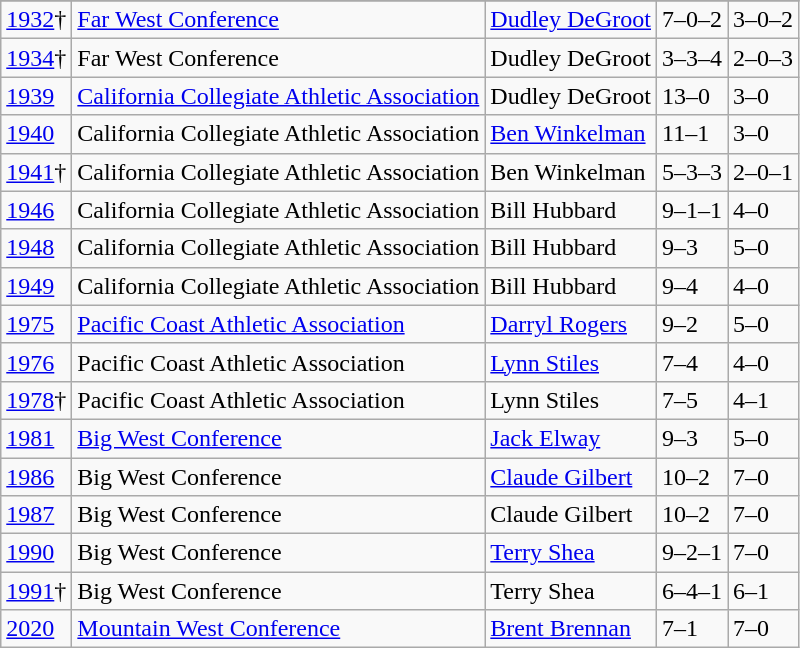<table class="wikitable">
<tr>
</tr>
<tr>
<td><a href='#'>1932</a>†</td>
<td><a href='#'>Far West Conference</a></td>
<td><a href='#'>Dudley DeGroot</a></td>
<td>7–0–2</td>
<td>3–0–2</td>
</tr>
<tr>
<td><a href='#'>1934</a>†</td>
<td>Far West Conference</td>
<td>Dudley DeGroot</td>
<td>3–3–4</td>
<td>2–0–3</td>
</tr>
<tr>
<td><a href='#'>1939</a></td>
<td><a href='#'>California Collegiate Athletic Association</a></td>
<td>Dudley DeGroot</td>
<td>13–0</td>
<td>3–0</td>
</tr>
<tr>
<td><a href='#'>1940</a></td>
<td>California Collegiate Athletic Association</td>
<td><a href='#'>Ben Winkelman</a></td>
<td>11–1</td>
<td>3–0</td>
</tr>
<tr>
<td><a href='#'>1941</a>†</td>
<td>California Collegiate Athletic Association</td>
<td>Ben Winkelman</td>
<td>5–3–3</td>
<td>2–0–1</td>
</tr>
<tr>
<td><a href='#'>1946</a></td>
<td>California Collegiate Athletic Association</td>
<td>Bill Hubbard</td>
<td>9–1–1</td>
<td>4–0</td>
</tr>
<tr>
<td><a href='#'>1948</a></td>
<td>California Collegiate Athletic Association</td>
<td>Bill Hubbard</td>
<td>9–3</td>
<td>5–0</td>
</tr>
<tr>
<td><a href='#'>1949</a></td>
<td>California Collegiate Athletic Association</td>
<td>Bill Hubbard</td>
<td>9–4</td>
<td>4–0</td>
</tr>
<tr>
<td><a href='#'>1975</a></td>
<td><a href='#'>Pacific Coast Athletic Association</a></td>
<td><a href='#'>Darryl Rogers</a></td>
<td>9–2</td>
<td>5–0</td>
</tr>
<tr>
<td><a href='#'>1976</a></td>
<td>Pacific Coast Athletic Association</td>
<td><a href='#'>Lynn Stiles</a></td>
<td>7–4</td>
<td>4–0</td>
</tr>
<tr>
<td><a href='#'>1978</a>†</td>
<td>Pacific Coast Athletic Association</td>
<td>Lynn Stiles</td>
<td>7–5</td>
<td>4–1</td>
</tr>
<tr>
<td><a href='#'>1981</a></td>
<td><a href='#'>Big West Conference</a></td>
<td><a href='#'>Jack Elway</a></td>
<td>9–3</td>
<td>5–0</td>
</tr>
<tr>
<td><a href='#'>1986</a></td>
<td>Big West Conference</td>
<td><a href='#'>Claude Gilbert</a></td>
<td>10–2</td>
<td>7–0</td>
</tr>
<tr>
<td><a href='#'>1987</a></td>
<td>Big West Conference</td>
<td>Claude Gilbert</td>
<td>10–2</td>
<td>7–0</td>
</tr>
<tr>
<td><a href='#'>1990</a></td>
<td>Big West Conference</td>
<td><a href='#'>Terry Shea</a></td>
<td>9–2–1</td>
<td>7–0</td>
</tr>
<tr>
<td><a href='#'>1991</a>†</td>
<td>Big West Conference</td>
<td>Terry Shea</td>
<td>6–4–1</td>
<td>6–1</td>
</tr>
<tr>
<td><a href='#'>2020</a></td>
<td><a href='#'>Mountain West Conference</a></td>
<td><a href='#'>Brent Brennan</a></td>
<td>7–1</td>
<td>7–0</td>
</tr>
</table>
